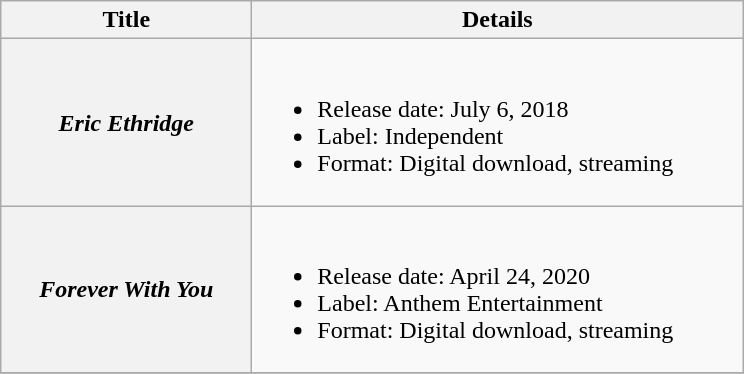<table class="wikitable plainrowheaders">
<tr>
<th style="width:10em;">Title</th>
<th style="width:20em;">Details</th>
</tr>
<tr>
<th scope="row"><em>Eric Ethridge</em></th>
<td><br><ul><li>Release date: July 6, 2018</li><li>Label: Independent</li><li>Format: Digital download, streaming</li></ul></td>
</tr>
<tr>
<th scope="row"><em>Forever With You</em></th>
<td><br><ul><li>Release date: April 24, 2020</li><li>Label: Anthem Entertainment</li><li>Format: Digital download, streaming</li></ul></td>
</tr>
<tr>
</tr>
</table>
